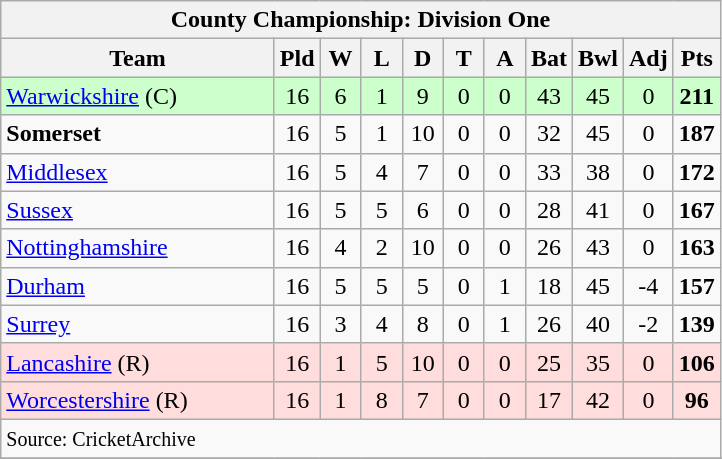<table class="wikitable" style="text-align:center;">
<tr>
<th colspan="11">County Championship: Division One</th>
</tr>
<tr>
<th width=175>Team</th>
<th width=20 abbr="Played">Pld</th>
<th width=20 abbr="Won">W</th>
<th width=20 abbr="Lost">L</th>
<th width=20 abbr="Drawn">D</th>
<th width=20 abbr="Tied">T</th>
<th width=20 abbr="Abandoned">A</th>
<th width=20 abbr="Batting Points">Bat</th>
<th width=20 abbr="Bowling Points">Bwl</th>
<th width=20 abbr="Adjustments/Penalties">Adj</th>
<th width=20 abbr="Points">Pts</th>
</tr>
<tr style="background:#ccffcc;">
<td style="text-align:left;"><a href='#'>Warwickshire</a> (C)</td>
<td>16</td>
<td>6</td>
<td>1</td>
<td>9</td>
<td>0</td>
<td>0</td>
<td>43</td>
<td>45</td>
<td>0</td>
<td><strong>211</strong></td>
</tr>
<tr style="background:#f9f9f9;">
<td style="text-align:left;"><strong>Somerset</strong></td>
<td>16</td>
<td>5</td>
<td>1</td>
<td>10</td>
<td>0</td>
<td>0</td>
<td>32</td>
<td>45</td>
<td>0</td>
<td><strong>187</strong></td>
</tr>
<tr style="background:#f9f9f9;">
<td style="text-align:left;"><a href='#'>Middlesex</a></td>
<td>16</td>
<td>5</td>
<td>4</td>
<td>7</td>
<td>0</td>
<td>0</td>
<td>33</td>
<td>38</td>
<td>0</td>
<td><strong>172</strong></td>
</tr>
<tr style="background:#f9f9f9;">
<td style="text-align:left;"><a href='#'>Sussex</a></td>
<td>16</td>
<td>5</td>
<td>5</td>
<td>6</td>
<td>0</td>
<td>0</td>
<td>28</td>
<td>41</td>
<td>0</td>
<td><strong>167</strong></td>
</tr>
<tr style="background:#f9f9f9;">
<td style="text-align:left;"><a href='#'>Nottinghamshire</a></td>
<td>16</td>
<td>4</td>
<td>2</td>
<td>10</td>
<td>0</td>
<td>0</td>
<td>26</td>
<td>43</td>
<td>0</td>
<td><strong>163</strong></td>
</tr>
<tr style="background:#f9f9f9;">
<td style="text-align:left;"><a href='#'>Durham</a></td>
<td>16</td>
<td>5</td>
<td>5</td>
<td>5</td>
<td>0</td>
<td>1</td>
<td>18</td>
<td>45</td>
<td>-4</td>
<td><strong>157</strong></td>
</tr>
<tr style="background:#f9f9f9;">
<td style="text-align:left;"><a href='#'>Surrey</a></td>
<td>16</td>
<td>3</td>
<td>4</td>
<td>8</td>
<td>0</td>
<td>1</td>
<td>26</td>
<td>40</td>
<td>-2</td>
<td><strong>139</strong></td>
</tr>
<tr style="background:#ffdddd;">
<td style="text-align:left;"><a href='#'>Lancashire</a> (R)</td>
<td>16</td>
<td>1</td>
<td>5</td>
<td>10</td>
<td>0</td>
<td>0</td>
<td>25</td>
<td>35</td>
<td>0</td>
<td><strong>106</strong></td>
</tr>
<tr style="background:#ffdddd;">
<td style="text-align:left;"><a href='#'>Worcestershire</a> (R)</td>
<td>16</td>
<td>1</td>
<td>8</td>
<td>7</td>
<td>0</td>
<td>0</td>
<td>17</td>
<td>42</td>
<td>0</td>
<td><strong>96</strong></td>
</tr>
<tr>
<td colspan="11" align="left"><small>Source: CricketArchive</small></td>
</tr>
<tr>
</tr>
</table>
